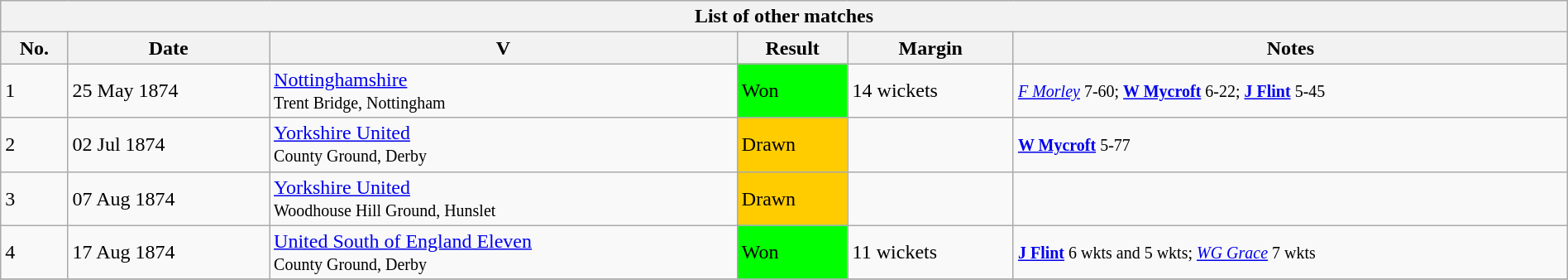<table class="wikitable" width="100%">
<tr>
<th bgcolor="#efefef" colspan=6>List of other matches</th>
</tr>
<tr bgcolor="#efefef">
<th>No.</th>
<th>Date</th>
<th>V</th>
<th>Result</th>
<th>Margin</th>
<th>Notes</th>
</tr>
<tr>
<td>1</td>
<td>25 May 1874</td>
<td><a href='#'>Nottinghamshire</a>  <br><small>Trent Bridge, Nottingham </small></td>
<td bgcolor="#00FF00">Won</td>
<td>14 wickets</td>
<td><small>  <em><a href='#'>F Morley</a></em> 7-60; <strong><a href='#'>W Mycroft</a></strong> 6-22; <strong><a href='#'>J Flint</a></strong> 5-45 </small></td>
</tr>
<tr>
<td>2</td>
<td>02 Jul 1874 </td>
<td><a href='#'>Yorkshire United</a>  <br><small> County Ground, Derby </small></td>
<td bgcolor="#FFCC00">Drawn</td>
<td></td>
<td><small> <strong><a href='#'>W Mycroft</a></strong> 5-77  </small></td>
</tr>
<tr>
<td>3</td>
<td>07 Aug 1874 </td>
<td><a href='#'>Yorkshire United</a>  <br><small> Woodhouse Hill Ground, Hunslet </small></td>
<td bgcolor="#FFCC00">Drawn</td>
<td></td>
<td><small>   </small></td>
</tr>
<tr>
<td>4</td>
<td>17 Aug 1874 </td>
<td><a href='#'>United South of England Eleven</a>  <br><small> County Ground, Derby </small></td>
<td bgcolor="#00FF00">Won</td>
<td>11 wickets</td>
<td><small> <strong><a href='#'>J Flint</a></strong> 6 wkts and 5 wkts; <em><a href='#'>WG Grace</a></em> 7 wkts  </small></td>
</tr>
<tr>
</tr>
</table>
